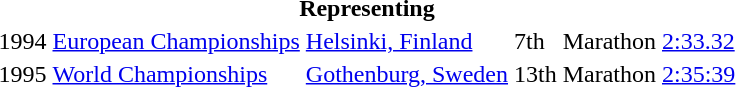<table>
<tr>
<th colspan="6">Representing </th>
</tr>
<tr>
<td>1994</td>
<td><a href='#'>European Championships</a></td>
<td><a href='#'>Helsinki, Finland</a></td>
<td>7th</td>
<td>Marathon</td>
<td><a href='#'>2:33.32</a></td>
</tr>
<tr>
<td>1995</td>
<td><a href='#'>World Championships</a></td>
<td><a href='#'>Gothenburg, Sweden</a></td>
<td>13th</td>
<td>Marathon</td>
<td><a href='#'>2:35:39</a></td>
</tr>
</table>
